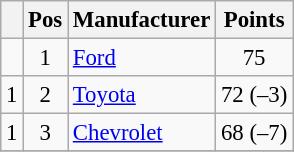<table class="wikitable" style="font-size: 95%;">
<tr>
<th></th>
<th>Pos</th>
<th>Manufacturer</th>
<th>Points</th>
</tr>
<tr>
<td align="left"></td>
<td style="text-align:center;">1</td>
<td><a href='#'>Ford</a></td>
<td style="text-align:center;">75</td>
</tr>
<tr>
<td align="left"> 1</td>
<td style="text-align:center;">2</td>
<td><a href='#'>Toyota</a></td>
<td style="text-align:center;">72 (–3)</td>
</tr>
<tr>
<td align="left"> 1</td>
<td style="text-align:center;">3</td>
<td><a href='#'>Chevrolet</a></td>
<td style="text-align:center;">68 (–7)</td>
</tr>
<tr class="sortbottom">
</tr>
</table>
